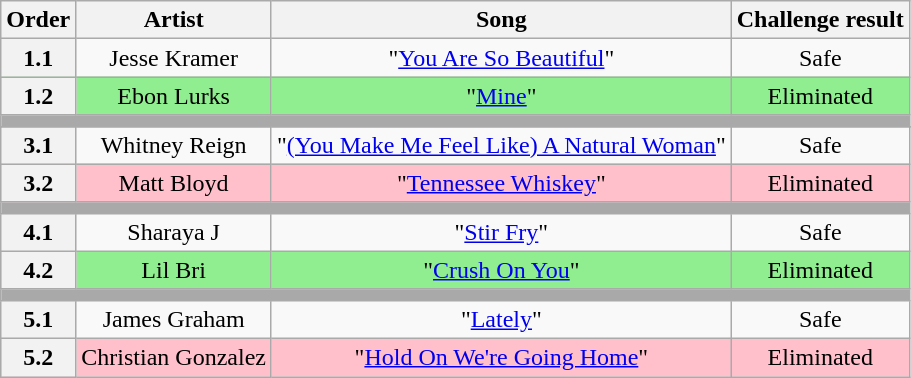<table class="wikitable plainrowheaders" style="text-align: center;">
<tr>
<th>Order</th>
<th>Artist</th>
<th>Song</th>
<th>Challenge result</th>
</tr>
<tr>
<th>1.1</th>
<td>Jesse Kramer</td>
<td>"<a href='#'>You Are So Beautiful</a>"</td>
<td>Safe</td>
</tr>
<tr style="background:lightgreen;">
<th>1.2</th>
<td>Ebon Lurks</td>
<td>"<a href='#'>Mine</a>"</td>
<td>Eliminated</td>
</tr>
<tr>
<td colspan="4" style="background:darkgrey"></td>
</tr>
<tr>
</tr>
<tr>
<th>3.1</th>
<td>Whitney Reign</td>
<td>"<a href='#'>(You Make Me Feel Like) A Natural Woman</a>"</td>
<td>Safe</td>
</tr>
<tr style="background:pink;">
<th>3.2</th>
<td>Matt Bloyd</td>
<td>"<a href='#'>Tennessee Whiskey</a>"</td>
<td>Eliminated</td>
</tr>
<tr>
<td colspan="4" style="background:darkgrey"></td>
</tr>
<tr>
<th>4.1</th>
<td>Sharaya J</td>
<td>"<a href='#'>Stir Fry</a>"</td>
<td>Safe</td>
</tr>
<tr style="background:lightgreen;">
<th>4.2</th>
<td>Lil Bri</td>
<td>"<a href='#'>Crush On You</a>"</td>
<td>Eliminated</td>
</tr>
<tr>
<td colspan="4" style="background:darkgrey"></td>
</tr>
<tr>
<th>5.1</th>
<td>James Graham</td>
<td>"<a href='#'>Lately</a>"</td>
<td>Safe</td>
</tr>
<tr style="background:pink;">
<th>5.2</th>
<td>Christian Gonzalez</td>
<td>"<a href='#'>Hold On We're Going Home</a>"</td>
<td>Eliminated</td>
</tr>
</table>
